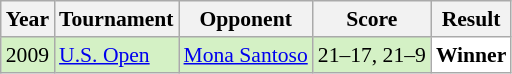<table class="sortable wikitable" style="font-size: 90%;">
<tr>
<th>Year</th>
<th>Tournament</th>
<th>Opponent</th>
<th>Score</th>
<th>Result</th>
</tr>
<tr style="background:#D4F1C5">
<td align="center">2009</td>
<td align="left"><a href='#'>U.S. Open</a></td>
<td align="left"> <a href='#'>Mona Santoso</a></td>
<td align="left">21–17, 21–9</td>
<td style="text-align:left; background:white"> <strong>Winner</strong></td>
</tr>
</table>
